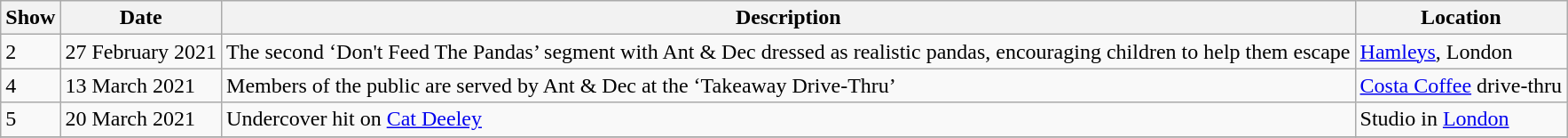<table class="wikitable">
<tr>
<th>Show</th>
<th>Date</th>
<th>Description</th>
<th>Location</th>
</tr>
<tr>
<td>2</td>
<td>27 February 2021</td>
<td>The second ‘Don't Feed The Pandas’ segment with Ant & Dec dressed as realistic pandas, encouraging children to help them escape</td>
<td><a href='#'>Hamleys</a>, London</td>
</tr>
<tr>
<td>4</td>
<td>13 March 2021</td>
<td>Members of the public are served by Ant & Dec at the ‘Takeaway Drive-Thru’</td>
<td><a href='#'>Costa Coffee</a> drive-thru</td>
</tr>
<tr>
<td>5</td>
<td>20 March 2021</td>
<td>Undercover hit on <a href='#'>Cat Deeley</a></td>
<td>Studio in <a href='#'>London</a></td>
</tr>
<tr>
</tr>
</table>
